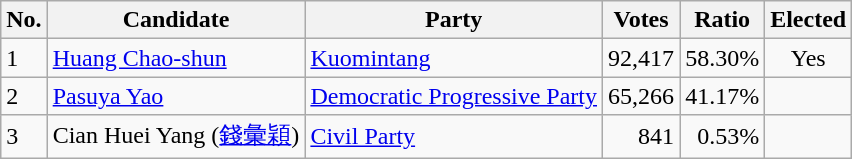<table class=wikitable>
<tr>
<th>No.</th>
<th>Candidate</th>
<th>Party</th>
<th>Votes</th>
<th>Ratio</th>
<th>Elected</th>
</tr>
<tr>
<td>1</td>
<td><a href='#'>Huang Chao-shun</a></td>
<td><a href='#'>Kuomintang</a></td>
<td align="right">92,417</td>
<td align="right">58.30%</td>
<td align="center">Yes</td>
</tr>
<tr>
<td>2</td>
<td><a href='#'>Pasuya Yao</a></td>
<td><a href='#'>Democratic Progressive Party</a></td>
<td align="right">65,266</td>
<td align="right">41.17%</td>
<td></td>
</tr>
<tr>
<td>3</td>
<td>Cian Huei Yang (<a href='#'>錢彙穎</a>)</td>
<td><a href='#'>Civil Party</a></td>
<td align="right">841</td>
<td align="right">0.53%</td>
<td></td>
</tr>
</table>
